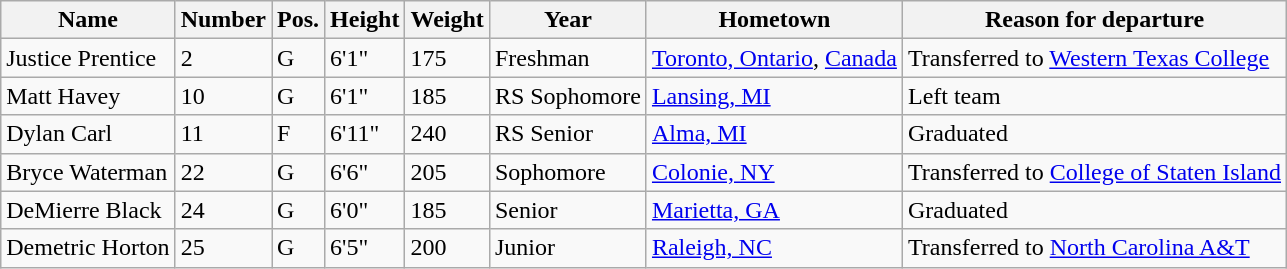<table class="wikitable sortable" border="1">
<tr>
<th>Name</th>
<th>Number</th>
<th>Pos.</th>
<th>Height</th>
<th>Weight</th>
<th>Year</th>
<th>Hometown</th>
<th class="unsortable">Reason for departure</th>
</tr>
<tr>
<td>Justice Prentice</td>
<td>2</td>
<td>G</td>
<td>6'1"</td>
<td>175</td>
<td>Freshman</td>
<td><a href='#'>Toronto, Ontario</a>, <a href='#'>Canada</a></td>
<td>Transferred to <a href='#'>Western Texas College</a></td>
</tr>
<tr>
<td>Matt Havey</td>
<td>10</td>
<td>G</td>
<td>6'1"</td>
<td>185</td>
<td>RS Sophomore</td>
<td><a href='#'>Lansing, MI</a></td>
<td>Left team</td>
</tr>
<tr>
<td>Dylan Carl</td>
<td>11</td>
<td>F</td>
<td>6'11"</td>
<td>240</td>
<td>RS Senior</td>
<td><a href='#'>Alma, MI</a></td>
<td>Graduated</td>
</tr>
<tr>
<td>Bryce Waterman</td>
<td>22</td>
<td>G</td>
<td>6'6"</td>
<td>205</td>
<td>Sophomore</td>
<td><a href='#'>Colonie, NY</a></td>
<td>Transferred to <a href='#'>College of Staten Island</a></td>
</tr>
<tr>
<td>DeMierre Black</td>
<td>24</td>
<td>G</td>
<td>6'0"</td>
<td>185</td>
<td>Senior</td>
<td><a href='#'>Marietta, GA</a></td>
<td>Graduated</td>
</tr>
<tr>
<td>Demetric Horton</td>
<td>25</td>
<td>G</td>
<td>6'5"</td>
<td>200</td>
<td>Junior</td>
<td><a href='#'>Raleigh, NC</a></td>
<td>Transferred to <a href='#'>North Carolina A&T</a></td>
</tr>
</table>
